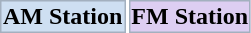<table>
<tr>
<th style="border: 1px solid #a3b0bf; cellpadding=" bgcolor="#cedff2" 2"; margin: auto">AM Station</th>
<th style="border: 1px solid #a3b0bf; cellpadding=" bgcolor="#ddcef2" 2"; margin: auto">FM Station</th>
</tr>
</table>
